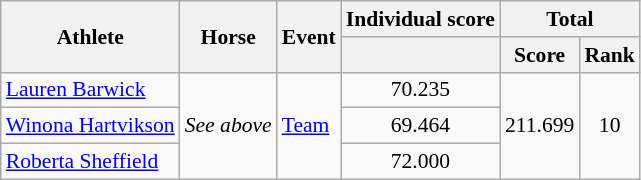<table class=wikitable style="font-size:90%">
<tr>
<th rowspan="2">Athlete</th>
<th rowspan="2">Horse</th>
<th rowspan="2">Event</th>
<th colspan="1">Individual score</th>
<th colspan="2">Total</th>
</tr>
<tr>
<th></th>
<th>Score</th>
<th>Rank</th>
</tr>
<tr>
<td><a href='#'>Lauren Barwick</a></td>
<td rowspan=3><em>See above</em></td>
<td rowspan=3><a href='#'>Team</a></td>
<td align="center">70.235</td>
<td rowspan="3" align="center">211.699</td>
<td rowspan="3" align="center">10</td>
</tr>
<tr>
<td><a href='#'>Winona Hartvikson</a></td>
<td align="center">69.464</td>
</tr>
<tr>
<td><a href='#'>Roberta Sheffield</a></td>
<td align="center">72.000</td>
</tr>
</table>
